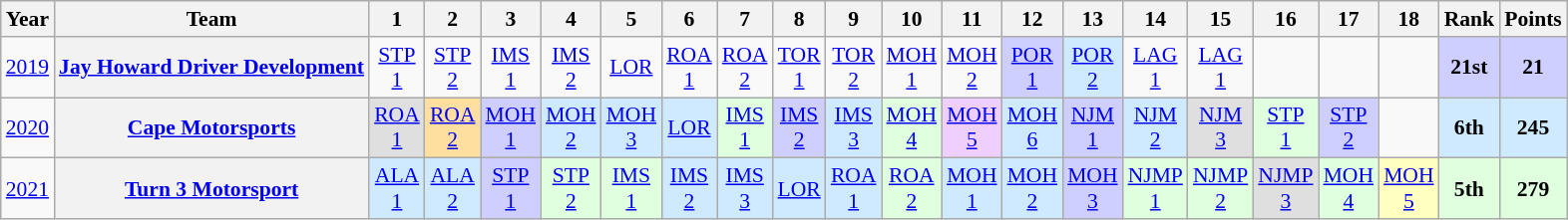<table class="wikitable" style="text-align:center; font-size:90%">
<tr>
<th>Year</th>
<th>Team</th>
<th>1</th>
<th>2</th>
<th>3</th>
<th>4</th>
<th>5</th>
<th>6</th>
<th>7</th>
<th>8</th>
<th>9</th>
<th>10</th>
<th>11</th>
<th>12</th>
<th>13</th>
<th>14</th>
<th>15</th>
<th>16</th>
<th>17</th>
<th>18</th>
<th>Rank</th>
<th>Points</th>
</tr>
<tr>
<td><a href='#'>2019</a></td>
<th><a href='#'>Jay Howard Driver Development</a></th>
<td style="background:#;"><a href='#'>STP<br>1</a><br></td>
<td style="background:#;"><a href='#'>STP<br>2</a><br></td>
<td style="background:#;"><a href='#'>IMS<br>1</a><br></td>
<td style="background:#;"><a href='#'>IMS<br>2</a><br></td>
<td style="background:#;"><a href='#'>LOR</a><br></td>
<td style="background:#;"><a href='#'>ROA<br>1</a><br></td>
<td style="background:#;"><a href='#'>ROA<br>2</a><br></td>
<td style="background:#;"><a href='#'>TOR<br>1</a><br></td>
<td style="background:#;"><a href='#'>TOR<br>2</a><br></td>
<td style="background:#;"><a href='#'>MOH<br>1</a><br></td>
<td style="background:#;"><a href='#'>MOH<br>2</a><br></td>
<td style="background:#CFCFFF;"><a href='#'>POR<br>1</a><br></td>
<td style="background:#CFEAFF;"><a href='#'>POR<br>2</a><br></td>
<td style="background:#;"><a href='#'>LAG<br>1</a><br></td>
<td style="background:#;"><a href='#'>LAG<br>1</a><br></td>
<td></td>
<td></td>
<td></td>
<th style="background:#CFCFFF;">21st</th>
<th style="background:#CFCFFF;">21</th>
</tr>
<tr>
<td><a href='#'>2020</a></td>
<th><a href='#'>Cape Motorsports</a></th>
<td style="background:#DFDFDF;"><a href='#'>ROA<br>1</a><br></td>
<td style="background:#FFDF9F;"><a href='#'>ROA<br>2</a><br></td>
<td style="background:#CFCFFF;"><a href='#'>MOH<br>1</a><br></td>
<td style="background:#CFEAFF;"><a href='#'>MOH<br>2</a><br></td>
<td style="background:#CFEAFF;"><a href='#'>MOH<br>3</a><br></td>
<td style="background:#CFEAFF;"><a href='#'>LOR</a><br></td>
<td style="background:#DFFFDF;"><a href='#'>IMS<br>1</a><br></td>
<td style="background:#CFCFFF;"><a href='#'>IMS<br>2</a><br></td>
<td style="background:#CFEAFF;"><a href='#'>IMS<br>3</a><br></td>
<td style="background:#DFFFDF;"><a href='#'>MOH<br>4</a><br></td>
<td style="background:#EFCFFF;"><a href='#'>MOH<br>5</a><br></td>
<td style="background:#CFEAFF;"><a href='#'>MOH<br>6</a><br></td>
<td style="background:#CFCFFF;"><a href='#'>NJM<br>1</a><br></td>
<td style="background:#CFEAFF;"><a href='#'>NJM<br>2</a><br></td>
<td style="background:#DFDFDF;"><a href='#'>NJM<br>3</a><br></td>
<td style="background:#DFFFDF;"><a href='#'>STP<br>1</a><br></td>
<td style="background:#CFCFFF;"><a href='#'>STP<br>2</a><br></td>
<td></td>
<th style="background:#CFEAFF;">6th</th>
<th style="background:#CFEAFF;">245</th>
</tr>
<tr>
<td><a href='#'>2021</a></td>
<th><a href='#'>Turn 3 Motorsport</a></th>
<td style="background:#CFEAFF;"><a href='#'>ALA<br>1</a><br></td>
<td style="background:#CFEAFF;"><a href='#'>ALA<br>2</a><br></td>
<td style="background:#CFCFFF;"><a href='#'>STP<br>1</a><br></td>
<td style="background:#DFFFDF;"><a href='#'>STP<br>2</a><br></td>
<td style="background:#DFFFDF;"><a href='#'>IMS<br>1</a><br></td>
<td style="background:#CFEAFF;"><a href='#'>IMS<br>2</a><br></td>
<td style="background:#CFEAFF;"><a href='#'>IMS<br>3</a><br></td>
<td style="background:#CFEAFF;"><a href='#'>LOR</a><br></td>
<td style="background:#CFEAFF;"><a href='#'>ROA<br>1</a><br></td>
<td style="background:#DFFFDF;"><a href='#'>ROA<br>2</a><br></td>
<td style="background:#CFEAFF;"><a href='#'>MOH<br>1</a><br></td>
<td style="background:#CFEAFF;"><a href='#'>MOH<br>2</a><br></td>
<td style="background:#CFCFFF;"><a href='#'>MOH<br>3</a><br></td>
<td style="background:#DFFFDF;"><a href='#'>NJMP<br>1</a><br></td>
<td style="background:#DFFFDF;"><a href='#'>NJMP<br>2</a><br></td>
<td style="background:#DFDFDF;"><a href='#'>NJMP<br>3</a><br></td>
<td style="background:#DFFFDF;"><a href='#'>MOH<br>4</a><br></td>
<td style="background:#FFFFBF;"><a href='#'>MOH<br>5</a><br></td>
<th style="background:#DFFFDF;">5th</th>
<th style="background:#DFFFDF;">279</th>
</tr>
</table>
